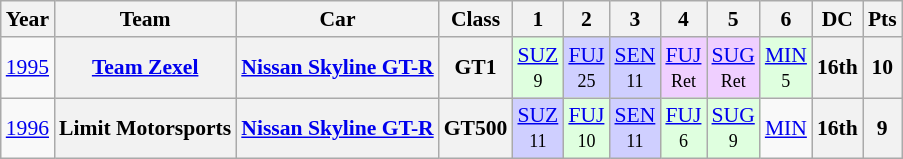<table class="wikitable" style="text-align:center; font-size:90%">
<tr>
<th>Year</th>
<th>Team</th>
<th>Car</th>
<th>Class</th>
<th>1</th>
<th>2</th>
<th>3</th>
<th>4</th>
<th>5</th>
<th>6</th>
<th>DC</th>
<th>Pts</th>
</tr>
<tr>
<td><a href='#'>1995</a></td>
<th><a href='#'>Team Zexel</a></th>
<th><a href='#'>Nissan Skyline GT-R</a></th>
<th>GT1</th>
<td style="background:#dfffdf;"><a href='#'>SUZ</a><br><small>9</small></td>
<td style="background:#cfcfff;"><a href='#'>FUJ</a><br><small>25</small></td>
<td style="background:#cfcfff;"><a href='#'>SEN</a><br><small>11</small></td>
<td style="background:#efcfff;"><a href='#'>FUJ</a><br><small>Ret</small></td>
<td style="background:#efcfff;"><a href='#'>SUG</a><br><small>Ret</small></td>
<td style="background:#dfffdf;"><a href='#'>MIN</a><br><small>5</small></td>
<th>16th</th>
<th>10</th>
</tr>
<tr>
<td><a href='#'>1996</a></td>
<th>Limit Motorsports</th>
<th><a href='#'>Nissan Skyline GT-R</a></th>
<th>GT500</th>
<td style="background:#cfcfff;"><a href='#'>SUZ</a><br><small>11</small></td>
<td style="background:#dfffdf;"><a href='#'>FUJ</a><br><small>10</small></td>
<td style="background:#cfcfff;"><a href='#'>SEN</a><br><small>11</small></td>
<td style="background:#dfffdf;"><a href='#'>FUJ</a><br><small>6</small></td>
<td style="background:#dfffdf;"><a href='#'>SUG</a><br><small>9</small></td>
<td><a href='#'>MIN</a></td>
<th>16th</th>
<th>9</th>
</tr>
</table>
